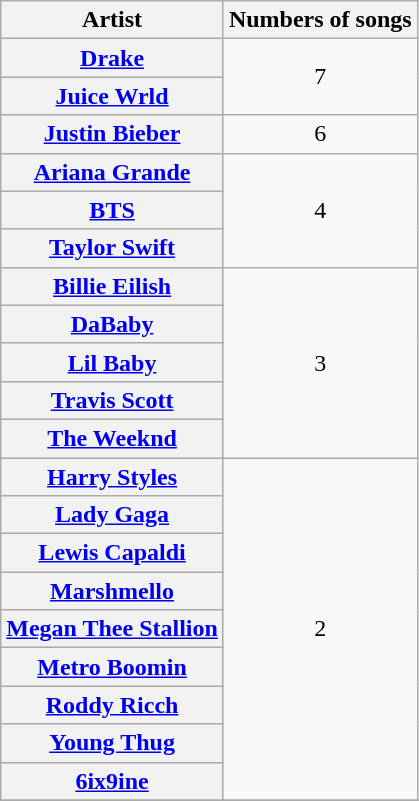<table class="wikitable sortable plainrowheaders" style="text-align:center;">
<tr>
<th scope="col">Artist</th>
<th scope="col">Numbers of songs</th>
</tr>
<tr>
<th scope="row"><a href='#'>Drake</a></th>
<td rowspan=2>7</td>
</tr>
<tr>
<th scope="row"><a href='#'>Juice Wrld</a></th>
</tr>
<tr>
<th scope="row"><a href='#'>Justin Bieber</a></th>
<td>6</td>
</tr>
<tr>
<th scope="row"><a href='#'>Ariana Grande</a></th>
<td rowspan="3">4</td>
</tr>
<tr>
<th scope="row"><a href='#'>BTS</a></th>
</tr>
<tr>
<th scope="row"><a href='#'>Taylor Swift</a></th>
</tr>
<tr>
<th scope="row"><a href='#'>Billie Eilish</a></th>
<td rowspan="5">3</td>
</tr>
<tr>
<th scope="row"><a href='#'>DaBaby</a></th>
</tr>
<tr>
<th scope="row"><a href='#'>Lil Baby</a></th>
</tr>
<tr>
<th scope="row"><a href='#'>Travis Scott</a></th>
</tr>
<tr>
<th scope="row"><a href='#'>The Weeknd</a></th>
</tr>
<tr>
<th scope="row"><a href='#'>Harry Styles</a></th>
<td rowspan="9">2</td>
</tr>
<tr>
<th scope="row"><a href='#'>Lady Gaga</a></th>
</tr>
<tr>
<th scope="row"><a href='#'>Lewis Capaldi</a></th>
</tr>
<tr>
<th scope="row"><a href='#'>Marshmello</a></th>
</tr>
<tr>
<th scope="row"><a href='#'>Megan Thee Stallion</a></th>
</tr>
<tr>
<th scope="row"><a href='#'>Metro Boomin</a></th>
</tr>
<tr>
<th scope="row"><a href='#'>Roddy Ricch</a></th>
</tr>
<tr>
<th scope="row"><a href='#'>Young Thug</a></th>
</tr>
<tr>
<th scope="row"><a href='#'>6ix9ine</a></th>
</tr>
<tr>
</tr>
</table>
